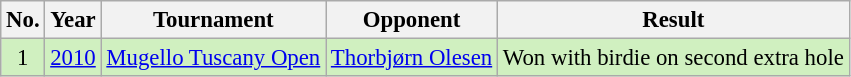<table class="wikitable" style="font-size:95%;">
<tr>
<th>No.</th>
<th>Year</th>
<th>Tournament</th>
<th>Opponent</th>
<th>Result</th>
</tr>
<tr style="background:#D0F0C0;">
<td align=center>1</td>
<td><a href='#'>2010</a></td>
<td><a href='#'>Mugello Tuscany Open</a></td>
<td> <a href='#'>Thorbjørn Olesen</a></td>
<td>Won with birdie on second extra hole</td>
</tr>
</table>
